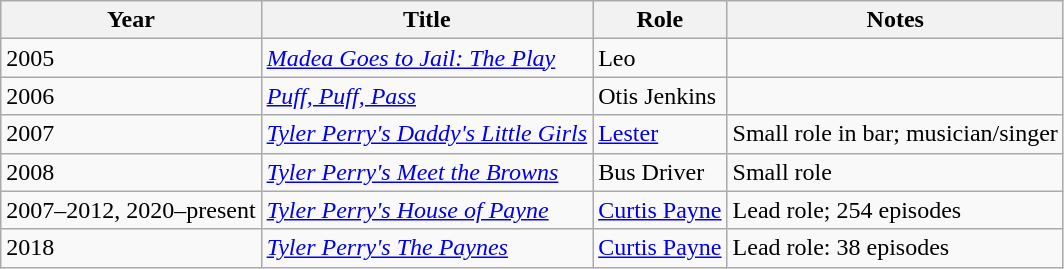<table class="wikitable">
<tr>
<th>Year</th>
<th>Title</th>
<th>Role</th>
<th>Notes</th>
</tr>
<tr>
<td>2005</td>
<td><em><a href='#'>Madea Goes to Jail: The Play</a></em></td>
<td>Leo</td>
</tr>
<tr>
<td>2006</td>
<td><em><a href='#'>Puff, Puff, Pass</a></em></td>
<td>Otis Jenkins</td>
<td></td>
</tr>
<tr>
<td>2007</td>
<td><em><a href='#'>Tyler Perry's Daddy's Little Girls</a></em></td>
<td><a href='#'>Lester</a></td>
<td>Small role in bar; musician/singer</td>
</tr>
<tr>
<td>2008</td>
<td><em><a href='#'>Tyler Perry's Meet the Browns</a></em></td>
<td>Bus Driver</td>
<td>Small role</td>
</tr>
<tr>
<td>2007–2012, 2020–present</td>
<td><em><a href='#'>Tyler Perry's House of Payne</a></em></td>
<td><a href='#'>Curtis Payne</a></td>
<td>Lead role; 254 episodes</td>
</tr>
<tr>
<td>2018</td>
<td><em><a href='#'>Tyler Perry's The Paynes</a></em></td>
<td><a href='#'>Curtis Payne</a></td>
<td>Lead role: 38 episodes</td>
</tr>
</table>
